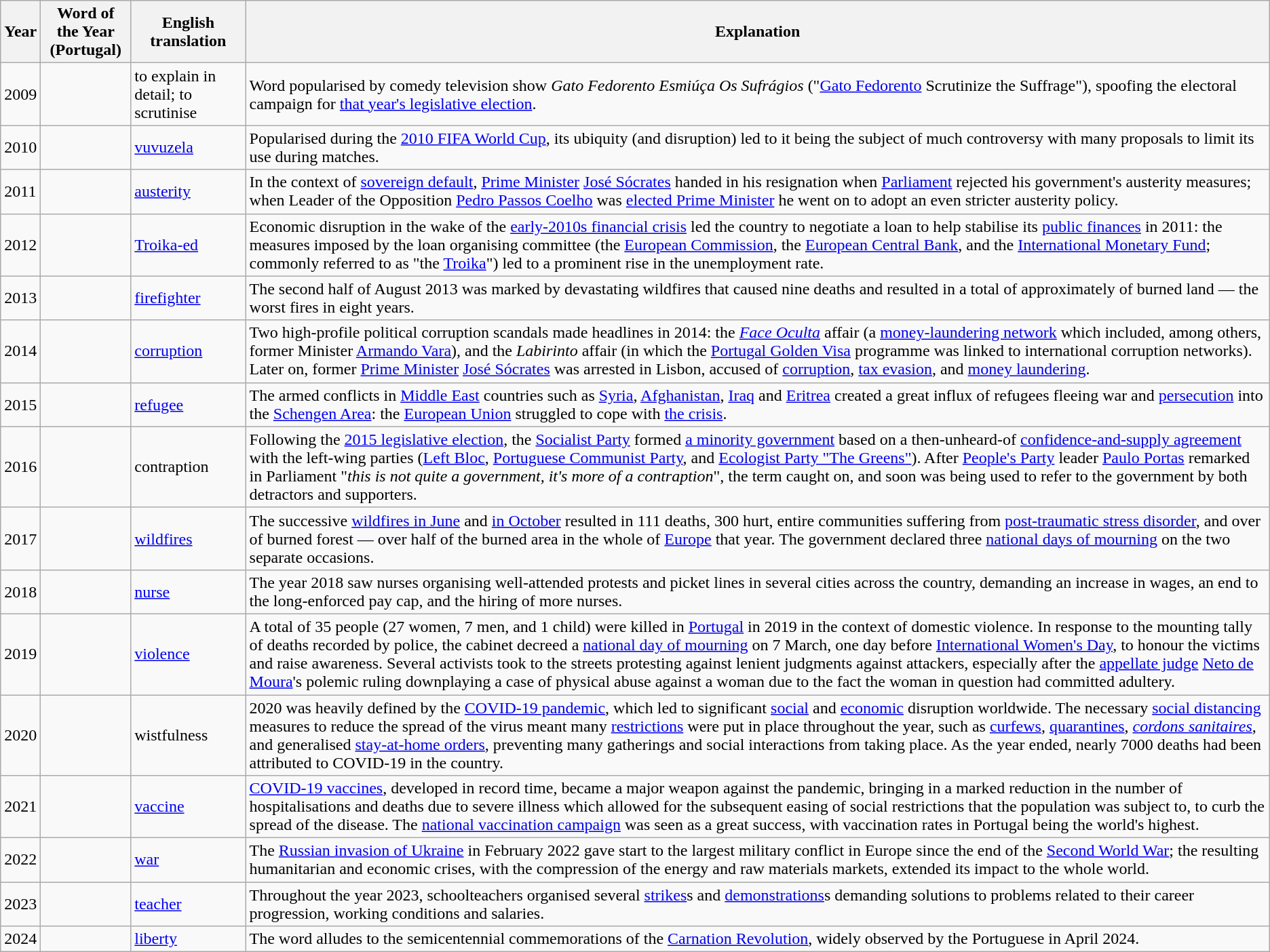<table class="wikitable">
<tr>
<th>Year</th>
<th>Word of the Year<br>(Portugal)</th>
<th>English translation</th>
<th>Explanation</th>
</tr>
<tr>
<td>2009</td>
<td><em></em></td>
<td>to explain in detail; to scrutinise</td>
<td>Word popularised by comedy television show <em>Gato Fedorento Esmiúça Os Sufrágios</em> ("<a href='#'>Gato Fedorento</a> Scrutinize the Suffrage"), spoofing the electoral campaign for <a href='#'>that year's legislative election</a>.</td>
</tr>
<tr>
<td>2010</td>
<td><em></em></td>
<td><a href='#'>vuvuzela</a></td>
<td>Popularised during the <a href='#'>2010 FIFA World Cup</a>, its ubiquity (and disruption) led to it being the subject of much controversy with many proposals to limit its use during matches.</td>
</tr>
<tr>
<td>2011</td>
<td><em></em></td>
<td><a href='#'>austerity</a></td>
<td>In the context of <a href='#'>sovereign default</a>, <a href='#'>Prime Minister</a> <a href='#'>José Sócrates</a> handed in his resignation when <a href='#'>Parliament</a> rejected his government's austerity measures; when Leader of the Opposition <a href='#'>Pedro Passos Coelho</a> was <a href='#'>elected Prime Minister</a> he went on to adopt an even stricter austerity policy.</td>
</tr>
<tr>
<td>2012</td>
<td><em></em></td>
<td><a href='#'>Troika-ed</a></td>
<td>Economic disruption in the wake of the <a href='#'>early-2010s financial crisis</a> led the country to negotiate a loan to help stabilise its <a href='#'>public finances</a> in 2011: the measures imposed by the loan organising committee (the <a href='#'>European Commission</a>, the <a href='#'>European Central Bank</a>, and the <a href='#'>International Monetary Fund</a>; commonly referred to as "the <a href='#'>Troika</a>") led to a prominent rise in the unemployment rate.</td>
</tr>
<tr>
<td>2013</td>
<td><em></em></td>
<td><a href='#'>firefighter</a></td>
<td>The second half of August 2013 was marked by devastating wildfires that caused nine deaths and resulted in a total of approximately  of burned land — the worst fires in eight years.</td>
</tr>
<tr>
<td>2014</td>
<td><em></em></td>
<td><a href='#'>corruption</a></td>
<td>Two high-profile political corruption scandals made headlines in 2014: the <em><a href='#'>Face Oculta</a></em> affair (a <a href='#'>money-laundering network</a> which included, among others, former Minister <a href='#'>Armando Vara</a>), and the <em>Labirinto</em> affair (in which the <a href='#'>Portugal Golden Visa</a> programme was linked to international corruption networks). Later on, former <a href='#'>Prime Minister</a> <a href='#'>José Sócrates</a> was arrested in Lisbon, accused of <a href='#'>corruption</a>, <a href='#'>tax evasion</a>, and <a href='#'>money laundering</a>.</td>
</tr>
<tr>
<td>2015</td>
<td><em></em></td>
<td><a href='#'>refugee</a></td>
<td>The armed conflicts in <a href='#'>Middle East</a> countries such as <a href='#'>Syria</a>, <a href='#'>Afghanistan</a>, <a href='#'>Iraq</a> and <a href='#'>Eritrea</a> created a great influx of refugees fleeing war and <a href='#'>persecution</a> into the <a href='#'>Schengen Area</a>: the <a href='#'>European Union</a> struggled to cope with <a href='#'>the crisis</a>.</td>
</tr>
<tr>
<td>2016</td>
<td><em></em></td>
<td>contraption</td>
<td>Following the <a href='#'>2015 legislative election</a>, the <a href='#'>Socialist Party</a> formed <a href='#'>a minority government</a> based on a then-unheard-of <a href='#'>confidence-and-supply agreement</a> with the left-wing parties (<a href='#'>Left Bloc</a>, <a href='#'>Portuguese Communist Party</a>, and <a href='#'>Ecologist Party "The Greens"</a>). After <a href='#'>People's Party</a> leader <a href='#'>Paulo Portas</a> remarked in Parliament "<em>this is not quite a government, it's more of a contraption</em>", the term caught on, and soon was being used to refer to the government by both detractors and supporters.</td>
</tr>
<tr>
<td>2017</td>
<td><em></em></td>
<td><a href='#'>wildfires</a></td>
<td>The successive <a href='#'>wildfires in June</a> and <a href='#'>in October</a> resulted in 111 deaths, 300 hurt, entire communities suffering from <a href='#'>post-traumatic stress disorder</a>, and over  of burned forest — over half of the burned area in the whole of <a href='#'>Europe</a> that year. The government declared three <a href='#'>national days of mourning</a> on the two separate occasions.</td>
</tr>
<tr>
<td>2018</td>
<td><em></em></td>
<td><a href='#'>nurse</a></td>
<td>The year 2018 saw nurses organising well-attended protests and picket lines in several cities across the country, demanding an increase in wages, an end to the long-enforced pay cap, and the hiring of more nurses.</td>
</tr>
<tr>
<td>2019</td>
<td><em></em></td>
<td><a href='#'> violence</a></td>
<td>A total of 35 people (27 women, 7 men, and 1 child) were killed in <a href='#'>Portugal</a> in 2019 in the context of domestic violence. In response to the mounting tally of deaths recorded by police, the cabinet decreed a <a href='#'>national day of mourning</a> on 7 March, one day before <a href='#'>International Women's Day</a>, to honour the victims and raise awareness. Several activists took to the streets protesting against lenient judgments against attackers, especially after the <a href='#'>appellate judge</a> <a href='#'>Neto de Moura</a>'s polemic ruling downplaying a case of physical abuse against a woman due to the fact the woman in question had committed adultery.</td>
</tr>
<tr>
<td>2020</td>
<td><em></em></td>
<td>wistfulness</td>
<td>2020 was heavily defined by the <a href='#'>COVID-19 pandemic</a>, which led to significant <a href='#'>social</a> and <a href='#'>economic</a> disruption worldwide. The necessary <a href='#'>social distancing</a> measures to reduce the spread of the virus meant many <a href='#'>restrictions</a> were put in place throughout the year, such as <a href='#'>curfews</a>, <a href='#'>quarantines</a>, <em><a href='#'>cordons sanitaires</a></em>, and generalised <a href='#'>stay-at-home orders</a>, preventing many gatherings and social interactions from taking place. As the year ended, nearly 7000 deaths had been attributed to COVID-19 in the country.</td>
</tr>
<tr>
<td>2021</td>
<td><em></em></td>
<td><a href='#'>vaccine</a></td>
<td><a href='#'>COVID-19 vaccines</a>, developed in record time, became a major weapon against the pandemic, bringing in a marked reduction in the number of hospitalisations and deaths due to severe illness which allowed for the subsequent easing of social restrictions that the population was subject to, to curb the spread of the disease. The <a href='#'>national vaccination campaign</a> was seen as a great success, with vaccination rates in Portugal being the world's highest.</td>
</tr>
<tr>
<td>2022</td>
<td><em></em></td>
<td><a href='#'>war</a></td>
<td>The <a href='#'>Russian invasion of Ukraine</a> in February 2022 gave start to the largest military conflict in Europe since the end of the <a href='#'>Second World War</a>; the resulting humanitarian and economic crises, with the compression of the energy and raw materials markets, extended its impact to the whole world.</td>
</tr>
<tr>
<td>2023</td>
<td><em></em></td>
<td><a href='#'>teacher</a></td>
<td>Throughout the year 2023, schoolteachers organised several <a href='#'>strikes</a>s and <a href='#'>demonstrations</a>s demanding solutions to problems related to their career progression, working conditions and salaries.</td>
</tr>
<tr>
<td>2024</td>
<td><em></em></td>
<td><a href='#'>liberty</a></td>
<td>The word alludes to the semicentennial commemorations of the <a href='#'>Carnation Revolution</a>, widely observed by the Portuguese in April 2024.</td>
</tr>
</table>
